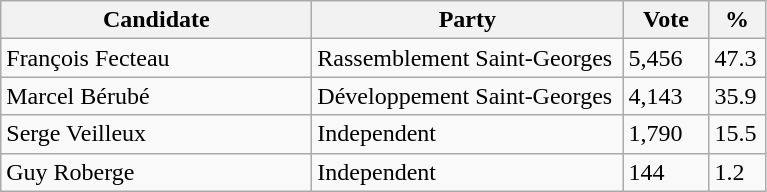<table class="wikitable">
<tr>
<th bgcolor="#DDDDFF" width="200px">Candidate</th>
<th bgcolor="#DDDDFF" width="200px">Party</th>
<th bgcolor="#DDDDFF" width="50px">Vote</th>
<th bgcolor="#DDDDFF" width="30px">%</th>
</tr>
<tr>
<td>François Fecteau</td>
<td>Rassemblement Saint-Georges</td>
<td>5,456</td>
<td>47.3</td>
</tr>
<tr>
<td>Marcel Bérubé</td>
<td>Développement Saint-Georges</td>
<td>4,143</td>
<td>35.9</td>
</tr>
<tr>
<td>Serge Veilleux</td>
<td>Independent</td>
<td>1,790</td>
<td>15.5</td>
</tr>
<tr>
<td>Guy Roberge</td>
<td>Independent</td>
<td>144</td>
<td>1.2</td>
</tr>
</table>
